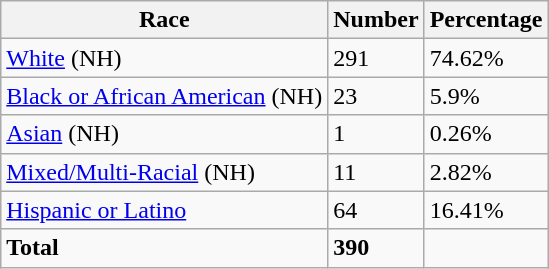<table class="wikitable">
<tr>
<th>Race</th>
<th>Number</th>
<th>Percentage</th>
</tr>
<tr>
<td><a href='#'>White</a> (NH)</td>
<td>291</td>
<td>74.62%</td>
</tr>
<tr>
<td><a href='#'>Black or African American</a> (NH)</td>
<td>23</td>
<td>5.9%</td>
</tr>
<tr>
<td><a href='#'>Asian</a> (NH)</td>
<td>1</td>
<td>0.26%</td>
</tr>
<tr>
<td><a href='#'>Mixed/Multi-Racial</a> (NH)</td>
<td>11</td>
<td>2.82%</td>
</tr>
<tr>
<td><a href='#'>Hispanic or Latino</a></td>
<td>64</td>
<td>16.41%</td>
</tr>
<tr>
<td><strong>Total</strong></td>
<td><strong>390</strong></td>
<td></td>
</tr>
</table>
